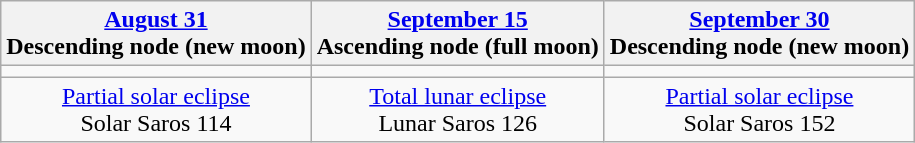<table class="wikitable">
<tr>
<th><a href='#'>August 31</a><br>Descending node (new moon)</th>
<th><a href='#'>September 15</a><br>Ascending node (full moon)</th>
<th><a href='#'>September 30</a><br>Descending node (new moon)</th>
</tr>
<tr>
<td></td>
<td></td>
<td></td>
</tr>
<tr align=center>
<td><a href='#'>Partial solar eclipse</a><br>Solar Saros 114</td>
<td><a href='#'>Total lunar eclipse</a><br>Lunar Saros 126</td>
<td><a href='#'>Partial solar eclipse</a><br>Solar Saros 152</td>
</tr>
</table>
